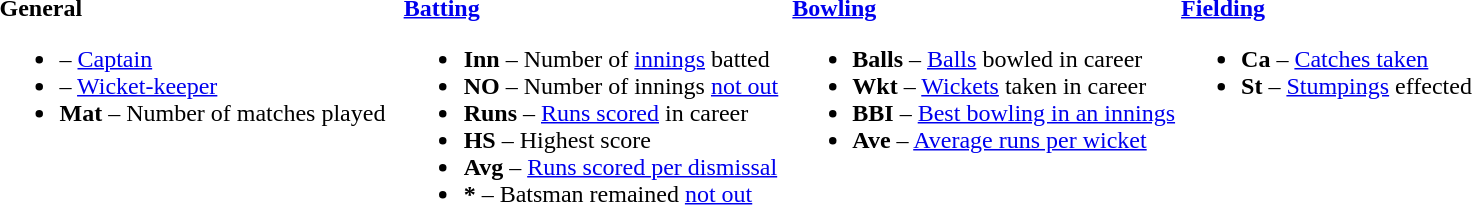<table>
<tr>
<td valign="top" style="width:26%"><br><strong>General</strong><ul><li> – <a href='#'>Captain</a></li><li> – <a href='#'>Wicket-keeper</a></li><li><strong>Mat</strong> – Number of matches played</li></ul></td>
<td valign="top" style="width:25%"><br><strong><a href='#'>Batting</a></strong><ul><li><strong>Inn</strong> – Number of <a href='#'>innings</a> batted</li><li><strong>NO</strong> – Number of innings <a href='#'>not out</a></li><li><strong>Runs</strong> – <a href='#'>Runs scored</a> in career</li><li><strong>HS</strong> – Highest score</li><li><strong>Avg</strong> – <a href='#'>Runs scored per dismissal</a></li><li><strong>*</strong> – Batsman remained <a href='#'>not out</a></li></ul></td>
<td valign="top" style="width:25%"><br><strong><a href='#'>Bowling</a></strong><ul><li><strong>Balls</strong> – <a href='#'>Balls</a> bowled in career</li><li><strong>Wkt</strong> – <a href='#'>Wickets</a> taken in career</li><li><strong>BBI</strong> – <a href='#'>Best bowling in an innings</a></li><li><strong>Ave</strong> – <a href='#'>Average runs per wicket</a></li></ul></td>
<td valign="top" style="width:24%"><br><strong><a href='#'>Fielding</a></strong><ul><li><strong>Ca</strong> – <a href='#'>Catches taken</a></li><li><strong>St</strong> – <a href='#'>Stumpings</a> effected</li></ul></td>
</tr>
</table>
